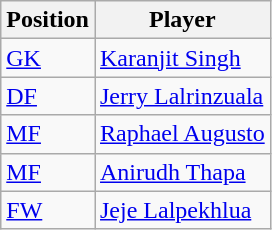<table class="wikitable sortable">
<tr>
<th>Position</th>
<th>Player</th>
</tr>
<tr>
<td><a href='#'>GK</a></td>
<td> <a href='#'>Karanjit Singh</a></td>
</tr>
<tr>
<td><a href='#'>DF</a></td>
<td> <a href='#'>Jerry Lalrinzuala</a></td>
</tr>
<tr>
<td><a href='#'>MF</a></td>
<td> <a href='#'>Raphael Augusto</a></td>
</tr>
<tr>
<td><a href='#'>MF</a></td>
<td> <a href='#'>Anirudh Thapa</a></td>
</tr>
<tr>
<td><a href='#'>FW</a></td>
<td> <a href='#'>Jeje Lalpekhlua</a></td>
</tr>
</table>
